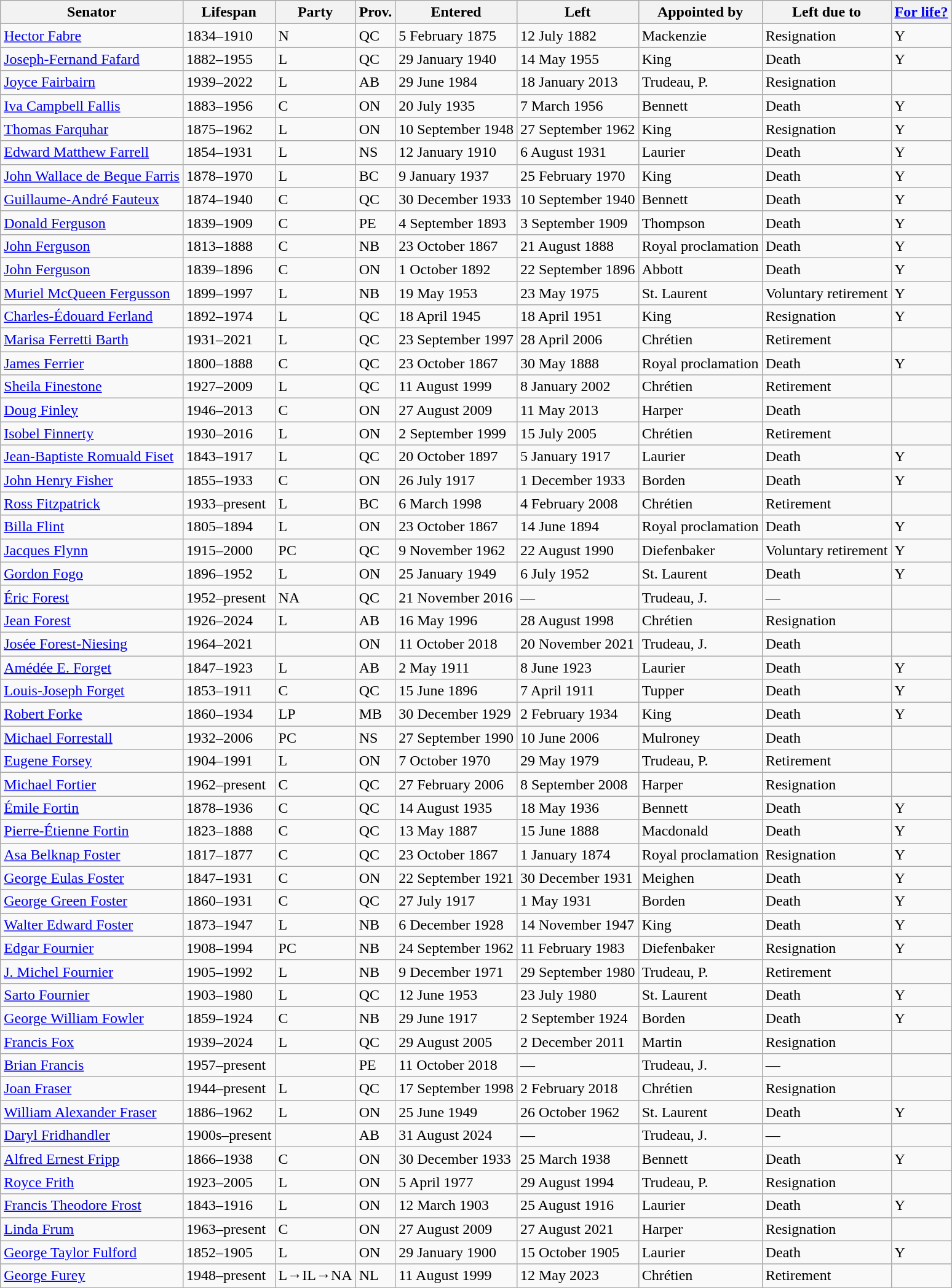<table class="wikitable sortable">
<tr>
<th>Senator</th>
<th>Lifespan</th>
<th>Party</th>
<th>Prov.</th>
<th>Entered</th>
<th>Left</th>
<th>Appointed by</th>
<th>Left due to</th>
<th><a href='#'>For life?</a></th>
</tr>
<tr>
<td><a href='#'>Hector Fabre</a></td>
<td>1834–1910</td>
<td>N</td>
<td>QC</td>
<td>5 February 1875</td>
<td>12 July 1882</td>
<td>Mackenzie</td>
<td>Resignation</td>
<td>Y</td>
</tr>
<tr>
<td><a href='#'>Joseph-Fernand Fafard</a></td>
<td>1882–1955</td>
<td>L</td>
<td>QC</td>
<td>29 January 1940</td>
<td>14 May 1955</td>
<td>King</td>
<td>Death</td>
<td>Y</td>
</tr>
<tr>
<td><a href='#'>Joyce Fairbairn</a></td>
<td>1939–2022</td>
<td>L</td>
<td>AB</td>
<td>29 June 1984</td>
<td>18 January 2013</td>
<td>Trudeau, P.</td>
<td>Resignation</td>
<td></td>
</tr>
<tr>
<td><a href='#'>Iva Campbell Fallis</a></td>
<td>1883–1956</td>
<td>C</td>
<td>ON</td>
<td>20 July 1935</td>
<td>7 March 1956</td>
<td>Bennett</td>
<td>Death</td>
<td>Y</td>
</tr>
<tr>
<td><a href='#'>Thomas Farquhar</a></td>
<td>1875–1962</td>
<td>L</td>
<td>ON</td>
<td>10 September 1948</td>
<td>27 September 1962</td>
<td>King</td>
<td>Resignation</td>
<td>Y</td>
</tr>
<tr>
<td><a href='#'>Edward Matthew Farrell</a></td>
<td>1854–1931</td>
<td>L</td>
<td>NS</td>
<td>12 January 1910</td>
<td>6 August 1931</td>
<td>Laurier</td>
<td>Death</td>
<td>Y</td>
</tr>
<tr>
<td><a href='#'>John Wallace de Beque Farris</a></td>
<td>1878–1970</td>
<td>L</td>
<td>BC</td>
<td>9 January 1937</td>
<td>25 February 1970</td>
<td>King</td>
<td>Death</td>
<td>Y</td>
</tr>
<tr>
<td><a href='#'>Guillaume-André Fauteux</a></td>
<td>1874–1940</td>
<td>C</td>
<td>QC</td>
<td>30 December 1933</td>
<td>10 September 1940</td>
<td>Bennett</td>
<td>Death</td>
<td>Y</td>
</tr>
<tr>
<td><a href='#'>Donald Ferguson</a></td>
<td>1839–1909</td>
<td>C</td>
<td>PE</td>
<td>4 September 1893</td>
<td>3 September 1909</td>
<td>Thompson</td>
<td>Death</td>
<td>Y</td>
</tr>
<tr>
<td><a href='#'>John Ferguson</a></td>
<td>1813–1888</td>
<td>C</td>
<td>NB</td>
<td>23 October 1867</td>
<td>21 August 1888</td>
<td>Royal proclamation</td>
<td>Death</td>
<td>Y</td>
</tr>
<tr>
<td><a href='#'>John Ferguson</a></td>
<td>1839–1896</td>
<td>C</td>
<td>ON</td>
<td>1 October 1892</td>
<td>22 September 1896</td>
<td>Abbott</td>
<td>Death</td>
<td>Y</td>
</tr>
<tr>
<td><a href='#'>Muriel McQueen Fergusson</a></td>
<td>1899–1997</td>
<td>L</td>
<td>NB</td>
<td>19 May 1953</td>
<td>23 May 1975</td>
<td>St. Laurent</td>
<td>Voluntary retirement</td>
<td>Y</td>
</tr>
<tr>
<td><a href='#'>Charles-Édouard Ferland</a></td>
<td>1892–1974</td>
<td>L</td>
<td>QC</td>
<td>18 April 1945</td>
<td>18 April 1951</td>
<td>King</td>
<td>Resignation</td>
<td>Y</td>
</tr>
<tr>
<td><a href='#'>Marisa Ferretti Barth</a></td>
<td>1931–2021</td>
<td>L</td>
<td>QC</td>
<td>23 September 1997</td>
<td>28 April 2006</td>
<td>Chrétien</td>
<td>Retirement</td>
<td></td>
</tr>
<tr>
<td><a href='#'>James Ferrier</a></td>
<td>1800–1888</td>
<td>C</td>
<td>QC</td>
<td>23 October 1867</td>
<td>30 May 1888</td>
<td>Royal proclamation</td>
<td>Death</td>
<td>Y</td>
</tr>
<tr>
<td><a href='#'>Sheila Finestone</a></td>
<td>1927–2009</td>
<td>L</td>
<td>QC</td>
<td>11 August 1999</td>
<td>8 January 2002</td>
<td>Chrétien</td>
<td>Retirement</td>
<td></td>
</tr>
<tr>
<td><a href='#'>Doug Finley</a></td>
<td>1946–2013</td>
<td>C</td>
<td>ON</td>
<td>27 August 2009</td>
<td>11 May 2013</td>
<td>Harper</td>
<td>Death</td>
<td></td>
</tr>
<tr>
<td><a href='#'>Isobel Finnerty</a></td>
<td>1930–2016</td>
<td>L</td>
<td>ON</td>
<td>2 September 1999</td>
<td>15 July 2005</td>
<td>Chrétien</td>
<td>Retirement</td>
<td></td>
</tr>
<tr>
<td><a href='#'>Jean-Baptiste Romuald Fiset</a></td>
<td>1843–1917</td>
<td>L</td>
<td>QC</td>
<td>20 October 1897</td>
<td>5 January 1917</td>
<td>Laurier</td>
<td>Death</td>
<td>Y</td>
</tr>
<tr>
<td><a href='#'>John Henry Fisher</a></td>
<td>1855–1933</td>
<td>C</td>
<td>ON</td>
<td>26 July 1917</td>
<td>1 December 1933</td>
<td>Borden</td>
<td>Death</td>
<td>Y</td>
</tr>
<tr>
<td><a href='#'>Ross Fitzpatrick</a></td>
<td>1933–present</td>
<td>L</td>
<td>BC</td>
<td>6 March 1998</td>
<td>4 February 2008</td>
<td>Chrétien</td>
<td>Retirement</td>
<td></td>
</tr>
<tr>
<td><a href='#'>Billa Flint</a></td>
<td>1805–1894</td>
<td>L</td>
<td>ON</td>
<td>23 October 1867</td>
<td>14 June 1894</td>
<td>Royal proclamation</td>
<td>Death</td>
<td>Y</td>
</tr>
<tr>
<td><a href='#'>Jacques Flynn</a></td>
<td>1915–2000</td>
<td>PC</td>
<td>QC</td>
<td>9 November 1962</td>
<td>22 August 1990</td>
<td>Diefenbaker</td>
<td>Voluntary retirement</td>
<td>Y</td>
</tr>
<tr>
<td><a href='#'>Gordon Fogo</a></td>
<td>1896–1952</td>
<td>L</td>
<td>ON</td>
<td>25 January 1949</td>
<td>6 July 1952</td>
<td>St. Laurent</td>
<td>Death</td>
<td>Y</td>
</tr>
<tr>
<td><a href='#'>Éric Forest</a></td>
<td>1952–present</td>
<td>NA</td>
<td>QC</td>
<td>21 November 2016</td>
<td>—</td>
<td>Trudeau, J.</td>
<td>—</td>
<td></td>
</tr>
<tr>
<td><a href='#'>Jean Forest</a></td>
<td>1926–2024</td>
<td>L</td>
<td>AB</td>
<td>16 May 1996</td>
<td>28 August 1998</td>
<td>Chrétien</td>
<td>Resignation</td>
<td></td>
</tr>
<tr>
<td><a href='#'>Josée Forest-Niesing</a></td>
<td>1964–2021</td>
<td></td>
<td>ON</td>
<td>11 October 2018</td>
<td>20 November 2021</td>
<td>Trudeau, J.</td>
<td>Death</td>
<td></td>
</tr>
<tr>
<td><a href='#'>Amédée E. Forget</a></td>
<td>1847–1923</td>
<td>L</td>
<td>AB</td>
<td>2 May 1911</td>
<td>8 June 1923</td>
<td>Laurier</td>
<td>Death</td>
<td>Y</td>
</tr>
<tr>
<td><a href='#'>Louis-Joseph Forget</a></td>
<td>1853–1911</td>
<td>C</td>
<td>QC</td>
<td>15 June 1896</td>
<td>7 April 1911</td>
<td>Tupper</td>
<td>Death</td>
<td>Y</td>
</tr>
<tr>
<td><a href='#'>Robert Forke</a></td>
<td>1860–1934</td>
<td>LP</td>
<td>MB</td>
<td>30 December 1929</td>
<td>2 February 1934</td>
<td>King</td>
<td>Death</td>
<td>Y</td>
</tr>
<tr>
<td><a href='#'>Michael Forrestall</a></td>
<td>1932–2006</td>
<td>PC</td>
<td>NS</td>
<td>27 September 1990</td>
<td>10 June 2006</td>
<td>Mulroney</td>
<td>Death</td>
<td></td>
</tr>
<tr>
<td><a href='#'>Eugene Forsey</a></td>
<td>1904–1991</td>
<td>L</td>
<td>ON</td>
<td>7 October 1970</td>
<td>29 May 1979</td>
<td>Trudeau, P.</td>
<td>Retirement</td>
<td></td>
</tr>
<tr>
<td><a href='#'>Michael Fortier</a></td>
<td>1962–present</td>
<td>C</td>
<td>QC</td>
<td>27 February 2006</td>
<td>8 September 2008</td>
<td>Harper</td>
<td>Resignation</td>
<td></td>
</tr>
<tr>
<td><a href='#'>Émile Fortin</a></td>
<td>1878–1936</td>
<td>C</td>
<td>QC</td>
<td>14 August 1935</td>
<td>18 May 1936</td>
<td>Bennett</td>
<td>Death</td>
<td>Y</td>
</tr>
<tr>
<td><a href='#'>Pierre-Étienne Fortin</a></td>
<td>1823–1888</td>
<td>C</td>
<td>QC</td>
<td>13 May 1887</td>
<td>15 June 1888</td>
<td>Macdonald</td>
<td>Death</td>
<td>Y</td>
</tr>
<tr>
<td><a href='#'>Asa Belknap Foster</a></td>
<td>1817–1877</td>
<td>C</td>
<td>QC</td>
<td>23 October 1867</td>
<td>1 January 1874</td>
<td>Royal proclamation</td>
<td>Resignation</td>
<td>Y</td>
</tr>
<tr>
<td><a href='#'>George Eulas Foster</a></td>
<td>1847–1931</td>
<td>C</td>
<td>ON</td>
<td>22 September 1921</td>
<td>30 December 1931</td>
<td>Meighen</td>
<td>Death</td>
<td>Y</td>
</tr>
<tr>
<td><a href='#'>George Green Foster</a></td>
<td>1860–1931</td>
<td>C</td>
<td>QC</td>
<td>27 July 1917</td>
<td>1 May 1931</td>
<td>Borden</td>
<td>Death</td>
<td>Y</td>
</tr>
<tr>
<td><a href='#'>Walter Edward Foster</a></td>
<td>1873–1947</td>
<td>L</td>
<td>NB</td>
<td>6 December 1928</td>
<td>14 November 1947</td>
<td>King</td>
<td>Death</td>
<td>Y</td>
</tr>
<tr>
<td><a href='#'>Edgar Fournier</a></td>
<td>1908–1994</td>
<td>PC</td>
<td>NB</td>
<td>24 September 1962</td>
<td>11 February 1983</td>
<td>Diefenbaker</td>
<td>Resignation</td>
<td>Y</td>
</tr>
<tr>
<td><a href='#'>J. Michel Fournier</a></td>
<td>1905–1992</td>
<td>L</td>
<td>NB</td>
<td>9 December 1971</td>
<td>29 September 1980</td>
<td>Trudeau, P.</td>
<td>Retirement</td>
<td></td>
</tr>
<tr>
<td><a href='#'>Sarto Fournier</a></td>
<td>1903–1980</td>
<td>L</td>
<td>QC</td>
<td>12 June 1953</td>
<td>23 July 1980</td>
<td>St. Laurent</td>
<td>Death</td>
<td>Y</td>
</tr>
<tr>
<td><a href='#'>George William Fowler</a></td>
<td>1859–1924</td>
<td>C</td>
<td>NB</td>
<td>29 June 1917</td>
<td>2 September 1924</td>
<td>Borden</td>
<td>Death</td>
<td>Y</td>
</tr>
<tr>
<td><a href='#'>Francis Fox</a></td>
<td>1939–2024</td>
<td>L</td>
<td>QC</td>
<td>29 August 2005</td>
<td>2 December 2011</td>
<td>Martin</td>
<td>Resignation</td>
<td></td>
</tr>
<tr>
<td><a href='#'>Brian Francis</a></td>
<td>1957–present</td>
<td></td>
<td>PE</td>
<td>11 October 2018</td>
<td>—</td>
<td>Trudeau, J.</td>
<td>—</td>
<td></td>
</tr>
<tr>
<td><a href='#'>Joan Fraser</a></td>
<td>1944–present</td>
<td>L</td>
<td>QC</td>
<td>17 September 1998</td>
<td>2 February 2018</td>
<td>Chrétien</td>
<td>Resignation</td>
<td></td>
</tr>
<tr>
<td><a href='#'>William Alexander Fraser</a></td>
<td>1886–1962</td>
<td>L</td>
<td>ON</td>
<td>25 June 1949</td>
<td>26 October 1962</td>
<td>St. Laurent</td>
<td>Death</td>
<td>Y</td>
</tr>
<tr>
<td><a href='#'>Daryl Fridhandler</a></td>
<td>1900s–present</td>
<td></td>
<td>AB</td>
<td>31 August 2024</td>
<td>—</td>
<td>Trudeau, J.</td>
<td>—</td>
<td></td>
</tr>
<tr>
<td><a href='#'>Alfred Ernest Fripp</a></td>
<td>1866–1938</td>
<td>C</td>
<td>ON</td>
<td>30 December 1933</td>
<td>25 March 1938</td>
<td>Bennett</td>
<td>Death</td>
<td>Y</td>
</tr>
<tr>
<td><a href='#'>Royce Frith</a></td>
<td>1923–2005</td>
<td>L</td>
<td>ON</td>
<td>5 April 1977</td>
<td>29 August 1994</td>
<td>Trudeau, P.</td>
<td>Resignation</td>
<td></td>
</tr>
<tr>
<td><a href='#'>Francis Theodore Frost</a></td>
<td>1843–1916</td>
<td>L</td>
<td>ON</td>
<td>12 March 1903</td>
<td>25 August 1916</td>
<td>Laurier</td>
<td>Death</td>
<td>Y</td>
</tr>
<tr>
<td><a href='#'>Linda Frum</a></td>
<td>1963–present</td>
<td>C</td>
<td>ON</td>
<td>27 August 2009</td>
<td>27 August 2021</td>
<td>Harper</td>
<td>Resignation</td>
<td></td>
</tr>
<tr>
<td><a href='#'>George Taylor Fulford</a></td>
<td>1852–1905</td>
<td>L</td>
<td>ON</td>
<td>29 January 1900</td>
<td>15 October 1905</td>
<td>Laurier</td>
<td>Death</td>
<td>Y</td>
</tr>
<tr>
<td><a href='#'>George Furey</a></td>
<td>1948–present</td>
<td>L→IL→NA</td>
<td>NL</td>
<td>11 August 1999</td>
<td>12 May 2023</td>
<td>Chrétien</td>
<td>Retirement</td>
<td></td>
</tr>
</table>
